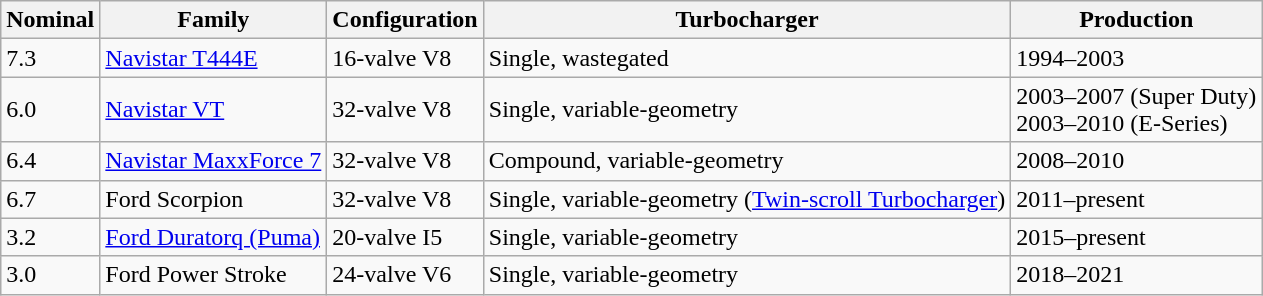<table class="wikitable">
<tr>
<th>Nominal</th>
<th>Family</th>
<th>Configuration</th>
<th>Turbocharger</th>
<th>Production</th>
</tr>
<tr>
<td>7.3</td>
<td><a href='#'>Navistar T444E</a></td>
<td> 16-valve V8</td>
<td>Single, wastegated</td>
<td>1994–2003</td>
</tr>
<tr>
<td>6.0</td>
<td><a href='#'>Navistar VT</a></td>
<td> 32-valve V8</td>
<td>Single, variable-geometry</td>
<td>2003–2007 (Super Duty)<br>2003–2010 (E-Series)</td>
</tr>
<tr>
<td>6.4</td>
<td><a href='#'>Navistar MaxxForce 7</a></td>
<td> 32-valve V8</td>
<td>Compound, variable-geometry</td>
<td>2008–2010</td>
</tr>
<tr>
<td>6.7</td>
<td>Ford Scorpion</td>
<td> 32-valve V8</td>
<td>Single, variable-geometry (<a href='#'>Twin-scroll Turbocharger</a>)</td>
<td>2011–present</td>
</tr>
<tr>
<td>3.2</td>
<td><a href='#'>Ford Duratorq (Puma)</a></td>
<td> 20-valve I5</td>
<td>Single, variable-geometry</td>
<td>2015–present</td>
</tr>
<tr>
<td>3.0</td>
<td>Ford Power Stroke</td>
<td> 24-valve V6</td>
<td>Single, variable-geometry</td>
<td>2018–2021</td>
</tr>
</table>
